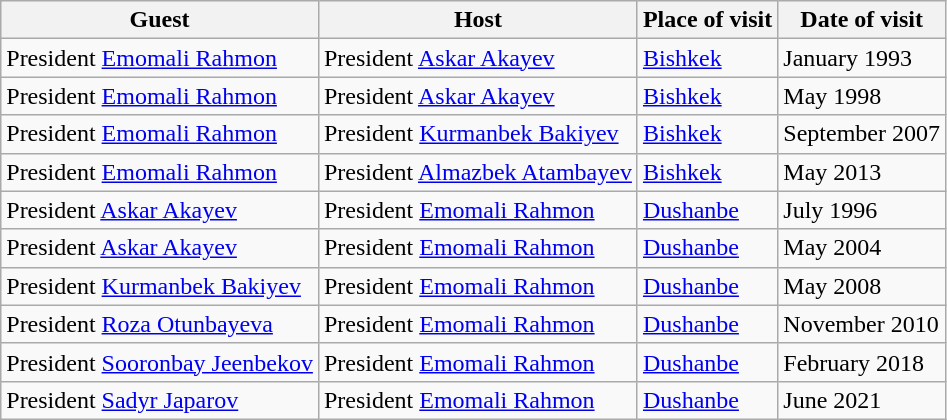<table class="wikitable" border="1">
<tr>
<th>Guest</th>
<th>Host</th>
<th>Place of visit</th>
<th>Date of visit</th>
</tr>
<tr>
<td> President <a href='#'>Emomali Rahmon</a></td>
<td> President <a href='#'>Askar Akayev</a></td>
<td><a href='#'>Bishkek</a></td>
<td>January 1993</td>
</tr>
<tr>
<td> President <a href='#'>Emomali Rahmon</a></td>
<td> President <a href='#'>Askar Akayev</a></td>
<td><a href='#'>Bishkek</a></td>
<td>May 1998</td>
</tr>
<tr>
<td> President <a href='#'>Emomali Rahmon</a></td>
<td> President <a href='#'>Kurmanbek Bakiyev</a></td>
<td><a href='#'>Bishkek</a></td>
<td>September 2007</td>
</tr>
<tr>
<td> President <a href='#'>Emomali Rahmon</a></td>
<td> President <a href='#'>Almazbek Atambayev</a></td>
<td><a href='#'>Bishkek</a></td>
<td>May 2013</td>
</tr>
<tr>
<td> President <a href='#'>Askar Akayev</a></td>
<td> President <a href='#'>Emomali Rahmon</a></td>
<td><a href='#'>Dushanbe</a></td>
<td>July 1996</td>
</tr>
<tr>
<td> President <a href='#'>Askar Akayev</a></td>
<td> President <a href='#'>Emomali Rahmon</a></td>
<td><a href='#'>Dushanbe</a></td>
<td>May 2004</td>
</tr>
<tr>
<td> President <a href='#'>Kurmanbek Bakiyev</a></td>
<td> President <a href='#'>Emomali Rahmon</a></td>
<td><a href='#'>Dushanbe</a></td>
<td>May 2008</td>
</tr>
<tr>
<td> President <a href='#'>Roza Otunbayeva</a></td>
<td> President <a href='#'>Emomali Rahmon</a></td>
<td><a href='#'>Dushanbe</a></td>
<td>November 2010</td>
</tr>
<tr>
<td> President <a href='#'>Sooronbay Jeenbekov</a></td>
<td> President <a href='#'>Emomali Rahmon</a></td>
<td><a href='#'>Dushanbe</a></td>
<td>February 2018</td>
</tr>
<tr>
<td> President <a href='#'>Sadyr Japarov</a></td>
<td> President <a href='#'>Emomali Rahmon</a></td>
<td><a href='#'>Dushanbe</a></td>
<td>June 2021</td>
</tr>
</table>
